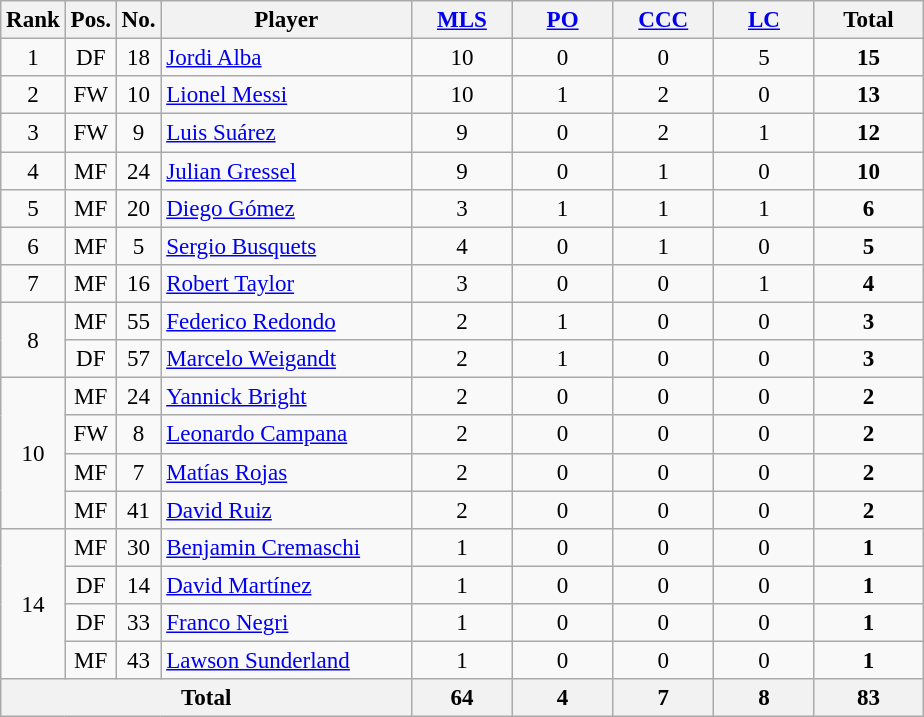<table class="wikitable sortable nowrap" style="text-align:center; font-size:96%;">
<tr>
<th>Rank</th>
<th>Pos.</th>
<th>No.</th>
<th width=160>Player</th>
<th width=60><a href='#'>MLS</a></th>
<th width=60><a href='#'>PO</a></th>
<th width=60><a href='#'>CCC</a></th>
<th width=60><a href='#'>LC</a></th>
<th width=65>Total</th>
</tr>
<tr>
<td>1</td>
<td>DF</td>
<td>18</td>
<td style="text-align:left"> <a href='#'>Jordi Alba</a></td>
<td>10</td>
<td>0</td>
<td>0</td>
<td>5</td>
<td><strong>15</strong></td>
</tr>
<tr>
<td>2</td>
<td>FW</td>
<td>10</td>
<td style="text-align:left"> <a href='#'>Lionel Messi</a></td>
<td>10</td>
<td>1</td>
<td>2</td>
<td>0</td>
<td><strong>13</strong></td>
</tr>
<tr>
<td>3</td>
<td>FW</td>
<td>9</td>
<td style="text-align:left"> <a href='#'>Luis Suárez</a></td>
<td>9</td>
<td>0</td>
<td>2</td>
<td>1</td>
<td><strong>12</strong></td>
</tr>
<tr>
<td>4</td>
<td>MF</td>
<td>24</td>
<td style="text-align:left"> <a href='#'>Julian Gressel</a></td>
<td>9</td>
<td>0</td>
<td>1</td>
<td>0</td>
<td><strong>10</strong></td>
</tr>
<tr>
<td>5</td>
<td>MF</td>
<td>20</td>
<td style="text-align:left"> <a href='#'>Diego Gómez</a></td>
<td>3</td>
<td>1</td>
<td>1</td>
<td>1</td>
<td><strong>6</strong></td>
</tr>
<tr>
<td>6</td>
<td>MF</td>
<td>5</td>
<td style="text-align:left"> <a href='#'>Sergio Busquets</a></td>
<td>4</td>
<td>0</td>
<td>1</td>
<td>0</td>
<td><strong>5</strong></td>
</tr>
<tr>
<td>7</td>
<td>MF</td>
<td>16</td>
<td style="text-align:left"> <a href='#'>Robert Taylor</a></td>
<td>3</td>
<td>0</td>
<td>0</td>
<td>1</td>
<td><strong>4</strong></td>
</tr>
<tr>
<td rowspan="2">8</td>
<td>MF</td>
<td>55</td>
<td style="text-align:left"> <a href='#'>Federico Redondo</a></td>
<td>2</td>
<td>1</td>
<td>0</td>
<td>0</td>
<td><strong>3</strong></td>
</tr>
<tr>
<td>DF</td>
<td>57</td>
<td style="text-align:left"> <a href='#'>Marcelo Weigandt</a></td>
<td>2</td>
<td>1</td>
<td>0</td>
<td>0</td>
<td><strong>3</strong></td>
</tr>
<tr>
<td rowspan="4">10</td>
<td>MF</td>
<td>24</td>
<td style="text-align:left"> <a href='#'>Yannick Bright</a></td>
<td>2</td>
<td>0</td>
<td>0</td>
<td>0</td>
<td><strong>2</strong></td>
</tr>
<tr>
<td>FW</td>
<td>8</td>
<td style="text-align:left"> <a href='#'>Leonardo Campana</a></td>
<td>2</td>
<td>0</td>
<td>0</td>
<td>0</td>
<td><strong>2</strong></td>
</tr>
<tr>
<td>MF</td>
<td>7</td>
<td style="text-align:left"> <a href='#'>Matías Rojas</a></td>
<td>2</td>
<td>0</td>
<td>0</td>
<td>0</td>
<td><strong>2</strong></td>
</tr>
<tr>
<td>MF</td>
<td>41</td>
<td style="text-align:left"> <a href='#'>David Ruiz</a></td>
<td>2</td>
<td>0</td>
<td>0</td>
<td>0</td>
<td><strong>2</strong></td>
</tr>
<tr>
<td rowspan="4">14</td>
<td>MF</td>
<td>30</td>
<td style="text-align:left"> <a href='#'>Benjamin Cremaschi</a></td>
<td>1</td>
<td>0</td>
<td>0</td>
<td>0</td>
<td><strong>1</strong></td>
</tr>
<tr>
<td>DF</td>
<td>14</td>
<td style="text-align:left"> <a href='#'>David Martínez</a></td>
<td>1</td>
<td>0</td>
<td>0</td>
<td>0</td>
<td><strong>1</strong></td>
</tr>
<tr>
<td>DF</td>
<td>33</td>
<td style="text-align:left"> <a href='#'>Franco Negri</a></td>
<td>1</td>
<td>0</td>
<td>0</td>
<td>0</td>
<td><strong>1</strong></td>
</tr>
<tr>
<td>MF</td>
<td>43</td>
<td style="text-align:left"> <a href='#'>Lawson Sunderland</a></td>
<td>1</td>
<td>0</td>
<td>0</td>
<td>0</td>
<td><strong>1</strong></td>
</tr>
<tr>
<th colspan="4">Total</th>
<th>64</th>
<th>4</th>
<th>7</th>
<th>8</th>
<th>83</th>
</tr>
</table>
